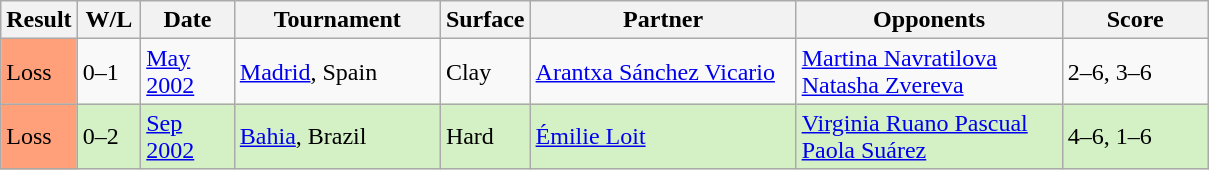<table class="sortable wikitable">
<tr>
<th style="width:40px">Result</th>
<th style="width:35px" class="unsortable">W/L</th>
<th style="width:55px">Date</th>
<th style="width:130px">Tournament</th>
<th style="width:50px">Surface</th>
<th style="width:170px">Partner</th>
<th style="width:170px">Opponents</th>
<th style="width:90px" class="unsortable">Score</th>
</tr>
<tr>
<td style="background:#ffa07a;">Loss</td>
<td>0–1</td>
<td><a href='#'>May 2002</a></td>
<td><a href='#'>Madrid</a>, Spain</td>
<td>Clay</td>
<td> <a href='#'>Arantxa Sánchez Vicario</a></td>
<td> <a href='#'>Martina Navratilova</a> <br>  <a href='#'>Natasha Zvereva</a></td>
<td>2–6, 3–6</td>
</tr>
<tr style="background:#d4f1c5;">
<td style="background:#ffa07a;">Loss</td>
<td>0–2</td>
<td><a href='#'>Sep 2002</a></td>
<td><a href='#'>Bahia</a>, Brazil</td>
<td>Hard</td>
<td> <a href='#'>Émilie Loit</a></td>
<td> <a href='#'>Virginia Ruano Pascual</a> <br>  <a href='#'>Paola Suárez</a></td>
<td>4–6, 1–6</td>
</tr>
</table>
